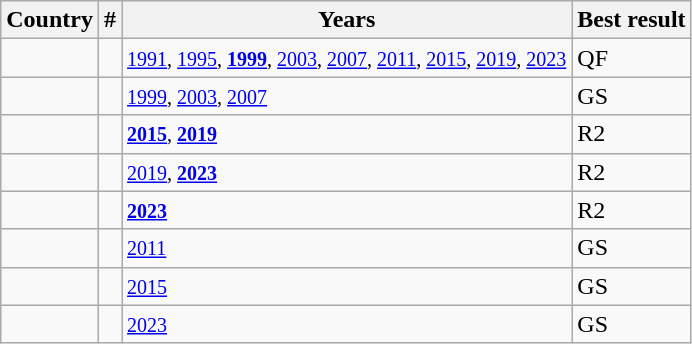<table class="wikitable"px solid black" cellpadding="2">
<tr>
<th>Country</th>
<th>#</th>
<th>Years</th>
<th>Best result</th>
</tr>
<tr>
<td><strong></strong></td>
<td></td>
<td><small><a href='#'>1991</a>, <a href='#'>1995</a>, <strong><a href='#'>1999</a></strong>, <a href='#'>2003</a>, <a href='#'>2007</a>, <a href='#'>2011</a>, <a href='#'>2015</a>, <a href='#'>2019</a>, <a href='#'>2023</a></small></td>
<td>QF</td>
</tr>
<tr>
<td><strong></strong></td>
<td></td>
<td><small><a href='#'>1999</a>, <a href='#'>2003</a>, <a href='#'>2007</a></small></td>
<td>GS</td>
</tr>
<tr>
<td><strong></strong></td>
<td></td>
<td><small><strong><a href='#'>2015</a></strong>, <strong><a href='#'>2019</a></strong></small></td>
<td>R2</td>
</tr>
<tr>
<td><strong></strong></td>
<td></td>
<td><small><a href='#'>2019</a>, <strong><a href='#'>2023</a></strong></small></td>
<td>R2</td>
</tr>
<tr>
<td><strong></strong></td>
<td></td>
<td><small><strong><a href='#'>2023</a></strong></small></td>
<td>R2</td>
</tr>
<tr>
<td><strong></strong></td>
<td></td>
<td><small><a href='#'>2011</a></small></td>
<td>GS</td>
</tr>
<tr>
<td><strong></strong></td>
<td></td>
<td><small><a href='#'>2015</a></small></td>
<td>GS</td>
</tr>
<tr>
<td><strong></strong></td>
<td></td>
<td><small><a href='#'>2023</a></small></td>
<td>GS</td>
</tr>
</table>
